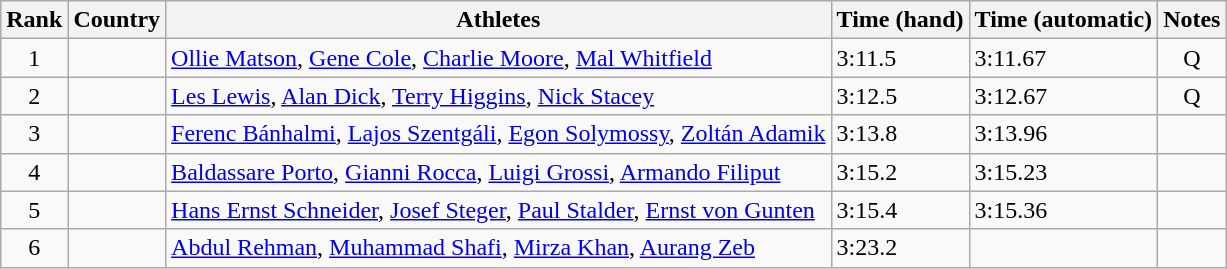<table class="wikitable sortable" style="text-align:center">
<tr>
<th>Rank</th>
<th>Country</th>
<th>Athletes</th>
<th>Time (hand)</th>
<th>Time (automatic)</th>
<th>Notes</th>
</tr>
<tr>
<td>1</td>
<td align=left></td>
<td align=left><a href='#'>Ollie Matson</a>, <a href='#'>Gene Cole</a>, <a href='#'>Charlie Moore</a>, <a href='#'>Mal Whitfield</a></td>
<td align=left>3:11.5</td>
<td align=left>3:11.67</td>
<td>Q</td>
</tr>
<tr>
<td>2</td>
<td align=left></td>
<td align=left><a href='#'>Les Lewis</a>, <a href='#'>Alan Dick</a>, <a href='#'>Terry Higgins</a>, <a href='#'>Nick Stacey</a></td>
<td align=left>3:12.5</td>
<td align=left>3:12.67</td>
<td>Q</td>
</tr>
<tr>
<td>3</td>
<td align=left></td>
<td align=left><a href='#'>Ferenc Bánhalmi</a>, <a href='#'>Lajos Szentgáli</a>, <a href='#'>Egon Solymossy</a>, <a href='#'>Zoltán Adamik</a></td>
<td align=left>3:13.8</td>
<td align=left>3:13.96</td>
<td></td>
</tr>
<tr>
<td>4</td>
<td align=left></td>
<td align=left><a href='#'>Baldassare Porto</a>, <a href='#'>Gianni Rocca</a>, <a href='#'>Luigi Grossi</a>, <a href='#'>Armando Filiput</a></td>
<td align=left>3:15.2</td>
<td align=left>3:15.23</td>
<td></td>
</tr>
<tr>
<td>5</td>
<td align=left></td>
<td align=left><a href='#'>Hans Ernst Schneider</a>, <a href='#'>Josef Steger</a>, <a href='#'>Paul Stalder</a>, <a href='#'>Ernst von Gunten</a></td>
<td align=left>3:15.4</td>
<td align=left>3:15.36</td>
<td></td>
</tr>
<tr>
<td>6</td>
<td align=left></td>
<td align=left><a href='#'>Abdul Rehman</a>, <a href='#'>Muhammad Shafi</a>, <a href='#'>Mirza Khan</a>, <a href='#'>Aurang Zeb</a></td>
<td align=left>3:23.2</td>
<td></td>
<td></td>
</tr>
</table>
